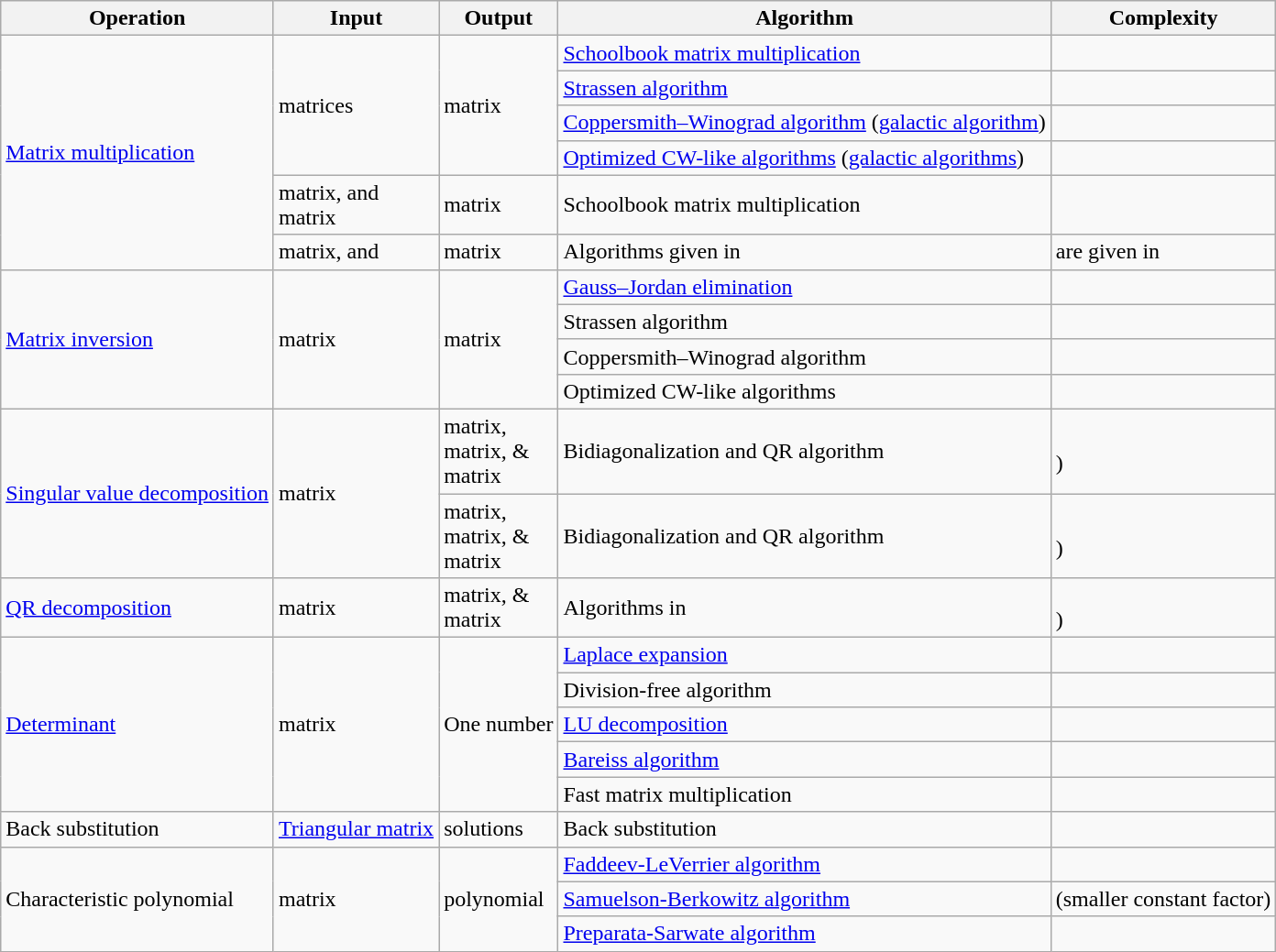<table class="wikitable">
<tr>
<th>Operation</th>
<th>Input</th>
<th>Output</th>
<th>Algorithm</th>
<th>Complexity</th>
</tr>
<tr>
<td rowspan=6><a href='#'>Matrix multiplication</a></td>
<td rowspan=4> matrices</td>
<td rowspan=4> matrix</td>
<td><a href='#'>Schoolbook matrix multiplication</a></td>
<td></td>
</tr>
<tr>
<td><a href='#'>Strassen algorithm</a></td>
<td></td>
</tr>
<tr>
<td><a href='#'>Coppersmith–Winograd algorithm</a> (<a href='#'>galactic algorithm</a>)</td>
<td></td>
</tr>
<tr>
<td><a href='#'>Optimized CW-like algorithms</a> (<a href='#'>galactic algorithms</a>)</td>
<td></td>
</tr>
<tr>
<td> matrix, and <br> matrix</td>
<td> matrix</td>
<td>Schoolbook matrix multiplication</td>
<td></td>
</tr>
<tr>
<td> matrix, and <br></td>
<td> matrix</td>
<td>Algorithms given in </td>
<td> are given in </td>
</tr>
<tr>
<td rowspan=4><a href='#'>Matrix inversion</a></td>
<td rowspan=4> matrix</td>
<td rowspan=4> matrix</td>
<td><a href='#'>Gauss–Jordan elimination</a></td>
<td></td>
</tr>
<tr>
<td>Strassen algorithm</td>
<td></td>
</tr>
<tr>
<td>Coppersmith–Winograd algorithm</td>
<td></td>
</tr>
<tr>
<td>Optimized CW-like algorithms</td>
<td></td>
</tr>
<tr>
<td rowspan=2><a href='#'>Singular value decomposition</a></td>
<td rowspan=2> matrix</td>
<td> matrix, <br> matrix, & <br> matrix</td>
<td>Bidiagonalization and QR algorithm</td>
<td> <br>)</td>
</tr>
<tr>
<td> matrix, <br> matrix, & <br> matrix</td>
<td>Bidiagonalization and QR algorithm</td>
<td> <br>)</td>
</tr>
<tr>
<td><a href='#'>QR decomposition</a></td>
<td> matrix</td>
<td> matrix, & <br> matrix</td>
<td>Algorithms in </td>
<td> <br>)</td>
</tr>
<tr>
<td rowspan=5><a href='#'>Determinant</a></td>
<td rowspan=5> matrix</td>
<td rowspan=5>One number</td>
<td><a href='#'>Laplace expansion</a></td>
<td></td>
</tr>
<tr>
<td>Division-free algorithm</td>
<td></td>
</tr>
<tr>
<td><a href='#'>LU decomposition</a></td>
<td></td>
</tr>
<tr>
<td><a href='#'>Bareiss algorithm</a></td>
<td></td>
</tr>
<tr>
<td>Fast matrix multiplication</td>
<td></td>
</tr>
<tr>
<td>Back substitution</td>
<td><a href='#'>Triangular matrix</a></td>
<td> solutions</td>
<td>Back substitution</td>
<td></td>
</tr>
<tr>
<td rowspan=3>Characteristic polynomial</td>
<td rowspan=3> matrix</td>
<td rowspan=3> polynomial</td>
<td><a href='#'>Faddeev-LeVerrier algorithm</a></td>
<td></td>
</tr>
<tr>
<td><a href='#'>Samuelson-Berkowitz algorithm</a></td>
<td> (smaller constant factor)</td>
</tr>
<tr>
<td><a href='#'>Preparata-Sarwate algorithm</a></td>
<td></td>
</tr>
</table>
